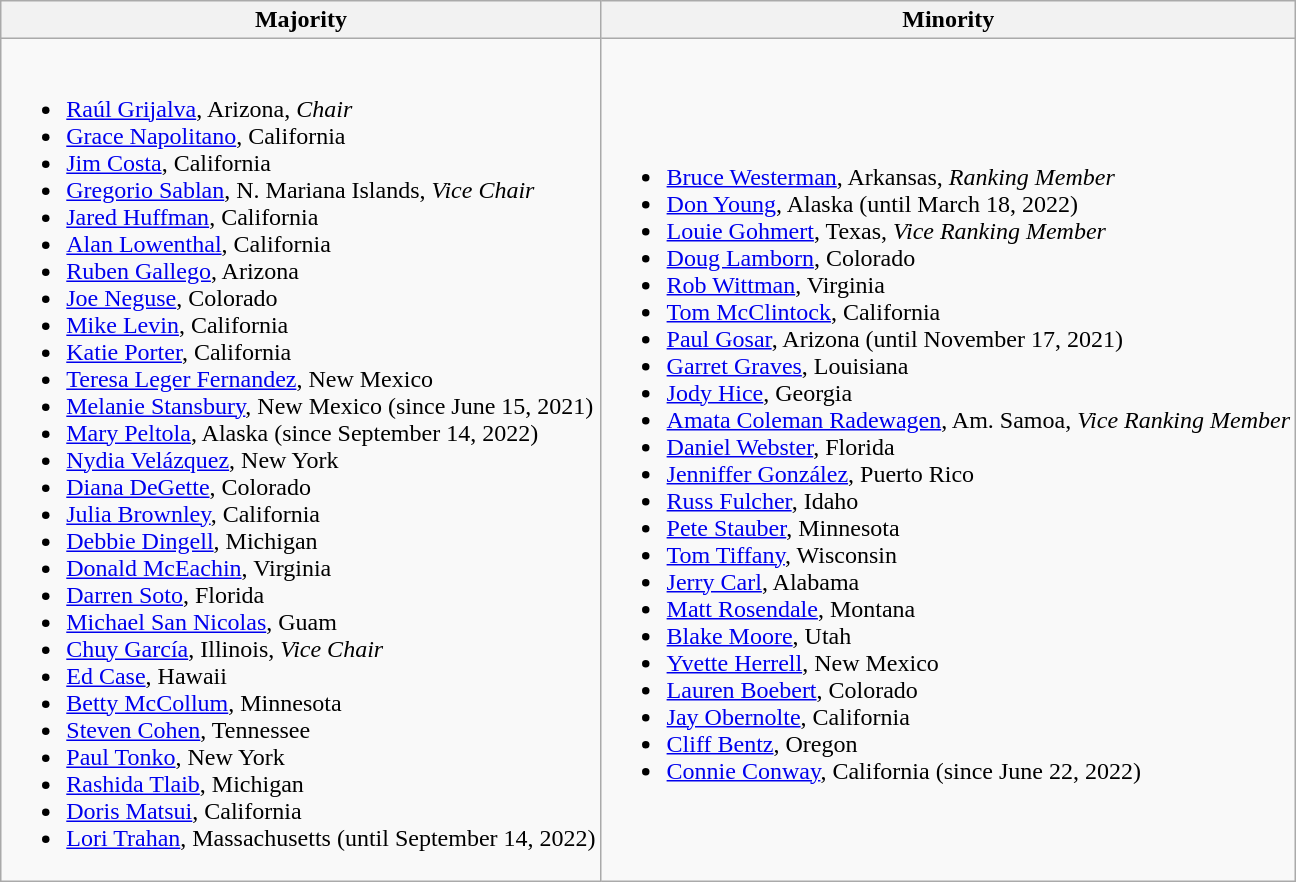<table class=wikitable>
<tr>
<th>Majority</th>
<th>Minority</th>
</tr>
<tr>
<td><br><ul><li><a href='#'>Raúl Grijalva</a>, Arizona, <em>Chair</em></li><li><a href='#'>Grace Napolitano</a>, California</li><li><a href='#'>Jim Costa</a>, California</li><li><span> <a href='#'>Gregorio Sablan</a>, N. Mariana Islands, <em>Vice Chair </em></span></li><li><a href='#'>Jared Huffman</a>, California</li><li><a href='#'>Alan Lowenthal</a>, California</li><li><a href='#'>Ruben Gallego</a>, Arizona</li><li><a href='#'>Joe Neguse</a>, Colorado</li><li><a href='#'>Mike Levin</a>, California</li><li><a href='#'>Katie Porter</a>, California</li><li><a href='#'>Teresa Leger Fernandez</a>, New Mexico</li><li><a href='#'>Melanie Stansbury</a>, New Mexico (since June 15, 2021)</li><li><a href='#'>Mary Peltola</a>, Alaska (since September 14, 2022)</li><li><a href='#'>Nydia Velázquez</a>, New York</li><li><a href='#'>Diana DeGette</a>, Colorado</li><li><a href='#'>Julia Brownley</a>, California</li><li><a href='#'>Debbie Dingell</a>, Michigan</li><li><a href='#'>Donald McEachin</a>, Virginia</li><li><a href='#'>Darren Soto</a>, Florida</li><li><a href='#'>Michael San Nicolas</a>, Guam</li><li><a href='#'>Chuy García</a>, Illinois, <em>Vice Chair</em></li><li><a href='#'>Ed Case</a>, Hawaii</li><li><a href='#'>Betty McCollum</a>, Minnesota</li><li><a href='#'>Steven Cohen</a>, Tennessee</li><li><a href='#'>Paul Tonko</a>, New York</li><li><a href='#'>Rashida Tlaib</a>, Michigan</li><li><a href='#'>Doris Matsui</a>, California</li><li><a href='#'>Lori Trahan</a>, Massachusetts (until September 14, 2022)</li></ul></td>
<td><br><ul><li><a href='#'>Bruce Westerman</a>, Arkansas, <em>Ranking Member</em></li><li><a href='#'>Don Young</a>, Alaska (until March 18, 2022)</li><li><a href='#'>Louie Gohmert</a>, Texas, <em>Vice Ranking Member</em></li><li><a href='#'>Doug Lamborn</a>, Colorado</li><li><a href='#'>Rob Wittman</a>, Virginia</li><li><a href='#'>Tom McClintock</a>, California</li><li><a href='#'>Paul Gosar</a>, Arizona (until November 17, 2021)</li><li><a href='#'>Garret Graves</a>, Louisiana</li><li><a href='#'>Jody Hice</a>, Georgia</li><li><a href='#'>Amata Coleman Radewagen</a>, Am. Samoa, <em>Vice Ranking Member </em></li><li><a href='#'>Daniel Webster</a>, Florida</li><li><a href='#'>Jenniffer González</a>, Puerto Rico</li><li><a href='#'>Russ Fulcher</a>, Idaho</li><li><a href='#'>Pete Stauber</a>, Minnesota</li><li><a href='#'>Tom Tiffany</a>, Wisconsin</li><li><a href='#'>Jerry Carl</a>, Alabama</li><li><a href='#'>Matt Rosendale</a>, Montana</li><li><a href='#'>Blake Moore</a>, Utah</li><li><a href='#'>Yvette Herrell</a>, New Mexico</li><li><a href='#'>Lauren Boebert</a>, Colorado</li><li><a href='#'>Jay Obernolte</a>, California</li><li><a href='#'>Cliff Bentz</a>, Oregon</li><li><a href='#'>Connie Conway</a>, California (since June 22, 2022)</li></ul></td>
</tr>
</table>
